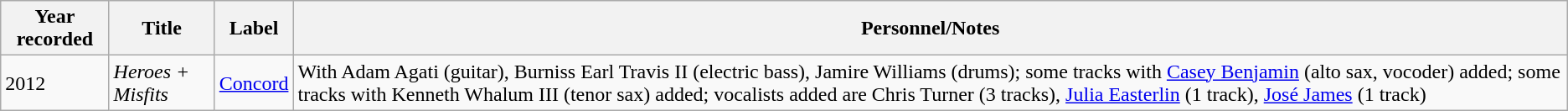<table class="wikitable sortable">
<tr>
<th>Year recorded</th>
<th>Title</th>
<th>Label</th>
<th>Personnel/Notes</th>
</tr>
<tr>
<td>2012</td>
<td><em>Heroes + Misfits</em></td>
<td><a href='#'>Concord</a></td>
<td>With Adam Agati (guitar), Burniss Earl Travis II (electric bass), Jamire Williams (drums); some tracks with <a href='#'>Casey Benjamin</a> (alto sax, vocoder) added; some tracks with Kenneth Whalum III (tenor sax) added; vocalists added are Chris Turner (3 tracks), <a href='#'>Julia Easterlin</a> (1 track), <a href='#'>José James</a> (1 track)</td>
</tr>
</table>
